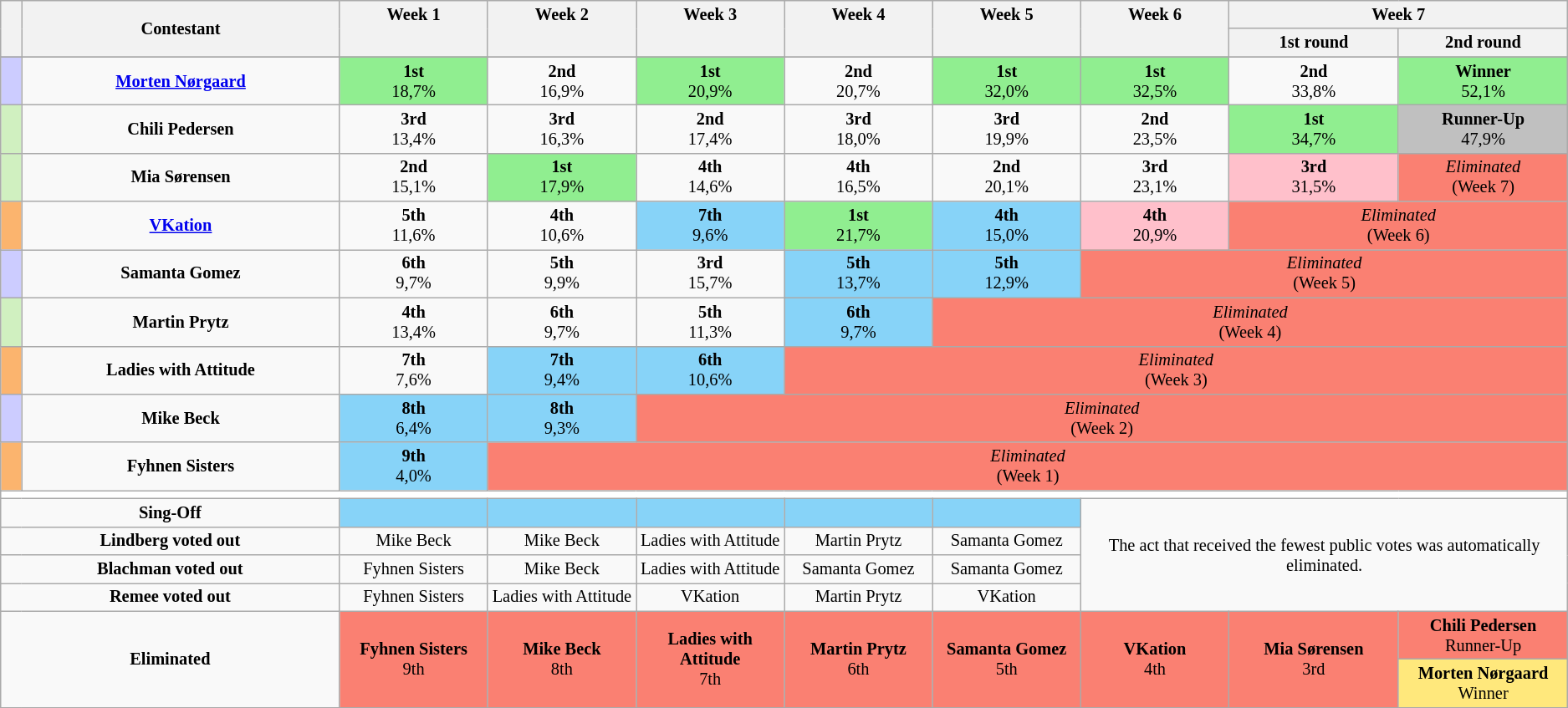<table class="wikitable" style="text-align:center; font-size:85%">
<tr>
<th style="width:1%" rowspan=2></th>
<th style="width:15%" rowspan=2>Contestant</th>
<th style="width:7%" rowspan=2 valign=top>Week 1</th>
<th style="width:7%" rowspan=2 valign=top>Week 2</th>
<th style="width:7%" rowspan=2 valign=top>Week 3</th>
<th style="width:7%" rowspan=2 valign=top>Week 4</th>
<th style="width:7%" rowspan=2 valign=top>Week 5</th>
<th style="width:7%" rowspan=2 valign=top>Week 6</th>
<th colspan=2>Week 7</th>
</tr>
<tr>
<th style="width:8%">1st round</th>
<th style="width:8%">2nd round</th>
</tr>
<tr>
</tr>
<tr>
<td style="background:#Ccf"></td>
<td><strong><a href='#'>Morten Nørgaard</a></strong></td>
<td style="background:lightgreen"><strong>1st</strong><br>18,7%</td>
<td><strong>2nd</strong><br>16,9%</td>
<td style="background:lightgreen"><strong>1st</strong><br>20,9%</td>
<td><strong>2nd</strong><br>20,7%</td>
<td style="background:lightgreen"><strong>1st</strong><br>32,0%</td>
<td style="background:lightgreen"><strong>1st</strong><br>32,5%</td>
<td><strong>2nd</strong><br>33,8%</td>
<td style="background:lightgreen"><strong>Winner</strong><br>52,1%</td>
</tr>
<tr>
<td style="background:#d0f0c0"></td>
<td><strong>Chili Pedersen</strong></td>
<td><strong>3rd</strong><br>13,4%</td>
<td><strong>3rd</strong><br>16,3%</td>
<td><strong>2nd</strong><br>17,4%</td>
<td><strong>3rd</strong><br>18,0%</td>
<td><strong>3rd</strong><br>19,9%</td>
<td><strong>2nd</strong><br>23,5%</td>
<td style="background:lightgreen"><strong>1st</strong><br>34,7%</td>
<td style="background:silver"><strong>Runner-Up</strong><br>47,9%</td>
</tr>
<tr>
<td style="background:#d0f0c0"></td>
<td><strong>Mia Sørensen</strong></td>
<td><strong>2nd</strong><br>15,1%</td>
<td style="background:lightgreen"><strong>1st</strong><br>17,9%</td>
<td><strong>4th</strong><br>14,6%</td>
<td><strong>4th</strong><br>16,5%</td>
<td><strong>2nd</strong><br>20,1%</td>
<td><strong>3rd</strong><br>23,1%</td>
<td bgcolor="pink"><strong>3rd</strong><br>31,5%</td>
<td bgcolor="salmon" colspan=2><em>Eliminated</em><br>(Week 7)</td>
</tr>
<tr>
<td style="background:#fbb46e"></td>
<td><strong><a href='#'>VKation</a></strong></td>
<td><strong>5th</strong><br>11,6%</td>
<td><strong>4th</strong><br>10,6%</td>
<td bgcolor="87D3F8"><strong>7th</strong><br>9,6%</td>
<td style="background:lightgreen"><strong>1st</strong><br>21,7%</td>
<td bgcolor="#87D3F8"><strong>4th</strong><br>15,0%</td>
<td bgcolor="pink"><strong>4th</strong><br>20,9%</td>
<td bgcolor="salmon" colspan=3><em>Eliminated</em><br>(Week 6)</td>
</tr>
<tr>
<td style="background:#Ccf"></td>
<td><strong>Samanta Gomez</strong></td>
<td><strong>6th</strong><br>9,7%</td>
<td><strong>5th</strong><br>9,9%</td>
<td><strong>3rd</strong><br>15,7%</td>
<td bgcolor="#87D3F8"><strong>5th</strong><br>13,7%</td>
<td bgcolor="#87D3F8"><strong>5th</strong><br>12,9%</td>
<td bgcolor="salmon" colspan=3><em>Eliminated</em><br>(Week 5)</td>
</tr>
<tr>
<td style="background:#d0f0c0"></td>
<td><strong>Martin Prytz</strong></td>
<td><strong>4th</strong><br>13,4%</td>
<td><strong>6th</strong><br>9,7%</td>
<td><strong>5th</strong><br>11,3%</td>
<td bgcolor="#87D3F8"><strong>6th</strong><br>9,7%</td>
<td bgcolor="salmon" colspan=4><em>Eliminated</em><br>(Week 4)</td>
</tr>
<tr>
<td style="background:#fbb46e"></td>
<td><strong>Ladies with Attitude</strong></td>
<td><strong>7th</strong><br>7,6%</td>
<td bgcolor="#87D3F8"><strong>7th</strong><br>9,4%</td>
<td bgcolor="#87D3F8"><strong>6th</strong><br>10,6%</td>
<td bgcolor="salmon" colspan=5><em>Eliminated</em><br>(Week 3)</td>
</tr>
<tr>
<td style="background:#Ccf"></td>
<td><strong>Mike Beck</strong></td>
<td bgcolor="#87D3F8"><strong>8th</strong><br>6,4%</td>
<td bgcolor="#87D3F8"><strong>8th</strong><br>9,3%</td>
<td bgcolor="salmon" colspan=6><em>Eliminated</em><br>(Week 2)</td>
</tr>
<tr>
<td style="background:#fbb46e"></td>
<td><strong>Fyhnen Sisters</strong></td>
<td bgcolor="#87D3F8"><strong>9th</strong><br>4,0%</td>
<td bgcolor="salmon" colspan=7><em>Eliminated</em><br>(Week 1)</td>
</tr>
<tr>
<td style="background:#FFFFFF" colspan=10></td>
</tr>
<tr>
<td colspan=2><strong>Sing-Off</strong></td>
<td style="background:#87D3F8"></td>
<td style="background:#87D3F8"></td>
<td style="background:#87D3F8"></td>
<td style="background:#87D3F8"></td>
<td style="background:#87D3F8"></td>
<td colspan=3 rowspan=4>The act that received the fewest public votes was automatically eliminated.</td>
</tr>
<tr>
<td colspan=2><strong>Lindberg voted out</strong></td>
<td>Mike Beck</td>
<td>Mike Beck</td>
<td>Ladies with Attitude</td>
<td>Martin Prytz</td>
<td>Samanta Gomez</td>
</tr>
<tr>
<td colspan=2><strong>Blachman voted out</strong></td>
<td>Fyhnen Sisters</td>
<td>Mike Beck</td>
<td>Ladies with Attitude</td>
<td>Samanta Gomez</td>
<td>Samanta Gomez</td>
</tr>
<tr>
<td colspan=2><strong>Remee voted out</strong></td>
<td>Fyhnen Sisters</td>
<td>Ladies with Attitude</td>
<td>VKation</td>
<td>Martin Prytz</td>
<td>VKation</td>
</tr>
<tr>
<td colspan=2 rowspan=2><strong>Eliminated</strong></td>
<td style="background:#FA8072" rowspan=2><strong>Fyhnen Sisters</strong><br>9th</td>
<td style="background:#FA8072" rowspan=2><strong>Mike Beck</strong><br>8th</td>
<td style="background:#FA8072" rowspan=2><strong>Ladies with Attitude</strong> <br>7th</td>
<td style="background:#FA8072" rowspan=2><strong>Martin Prytz</strong> <br>6th</td>
<td style="background:#FA8072" rowspan=2><strong>Samanta Gomez</strong> <br>5th</td>
<td style="background:#FA8072" rowspan=2><strong>VKation</strong> <br>4th</td>
<td style="background:#FA8072" rowspan=2><strong>Mia Sørensen</strong> <br>3rd</td>
<td style="background:#FA8072"><strong>Chili Pedersen</strong><br>Runner-Up</td>
</tr>
<tr>
<td style="background:#FFE87C"><strong>Morten Nørgaard</strong><br>Winner</td>
</tr>
<tr>
</tr>
</table>
